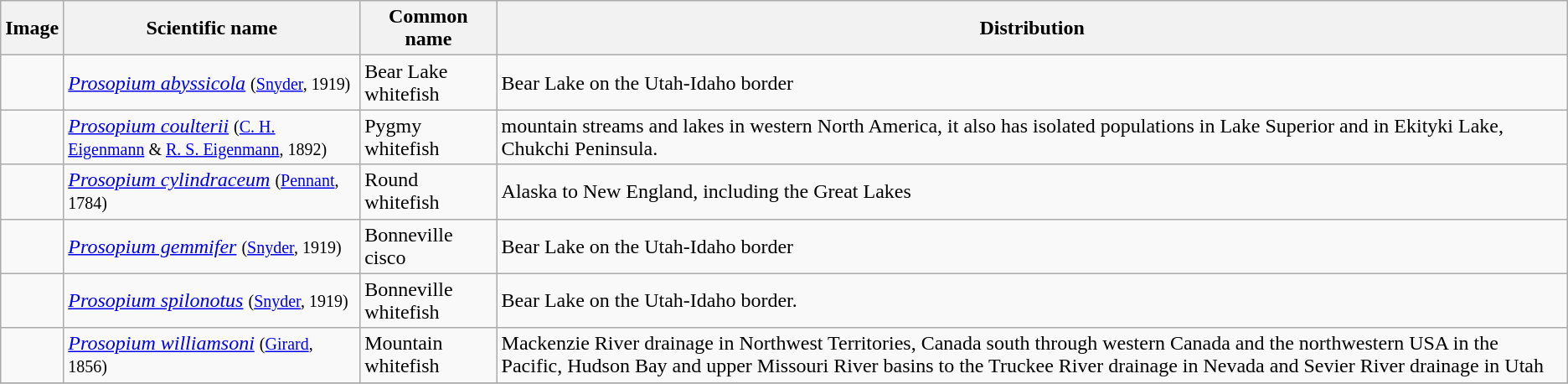<table class="wikitable">
<tr>
<th>Image</th>
<th>Scientific name</th>
<th>Common name</th>
<th>Distribution</th>
</tr>
<tr>
<td></td>
<td><em><a href='#'>Prosopium abyssicola</a></em> <small>(<a href='#'>Snyder</a>, 1919)</small></td>
<td>Bear Lake whitefish</td>
<td>Bear Lake on the Utah-Idaho border</td>
</tr>
<tr>
<td></td>
<td><em><a href='#'>Prosopium coulterii</a></em> <small>(<a href='#'>C. H. Eigenmann</a> & <a href='#'>R. S. Eigenmann</a>, 1892)</small></td>
<td>Pygmy whitefish</td>
<td>mountain streams and lakes in western North America, it also has isolated populations in Lake Superior and in Ekityki Lake, Chukchi Peninsula.</td>
</tr>
<tr>
<td></td>
<td><em><a href='#'>Prosopium cylindraceum</a></em> <small>(<a href='#'>Pennant</a>, 1784)</small></td>
<td>Round whitefish</td>
<td>Alaska to New England, including the Great Lakes</td>
</tr>
<tr>
<td></td>
<td><em><a href='#'>Prosopium gemmifer</a></em> <small>(<a href='#'>Snyder</a>, 1919)</small></td>
<td>Bonneville cisco</td>
<td>Bear Lake on the Utah-Idaho border</td>
</tr>
<tr>
<td></td>
<td><em><a href='#'>Prosopium spilonotus</a></em> <small>(<a href='#'>Snyder</a>, 1919)</small></td>
<td>Bonneville whitefish</td>
<td>Bear Lake on the Utah-Idaho border.</td>
</tr>
<tr>
<td></td>
<td><em><a href='#'>Prosopium williamsoni</a></em> <small>(<a href='#'>Girard</a>, 1856)</small></td>
<td>Mountain whitefish</td>
<td>Mackenzie River drainage in Northwest Territories, Canada south through western Canada and the northwestern USA in the Pacific, Hudson Bay and upper Missouri River basins to the Truckee River drainage in Nevada and Sevier River drainage in Utah</td>
</tr>
<tr>
</tr>
</table>
